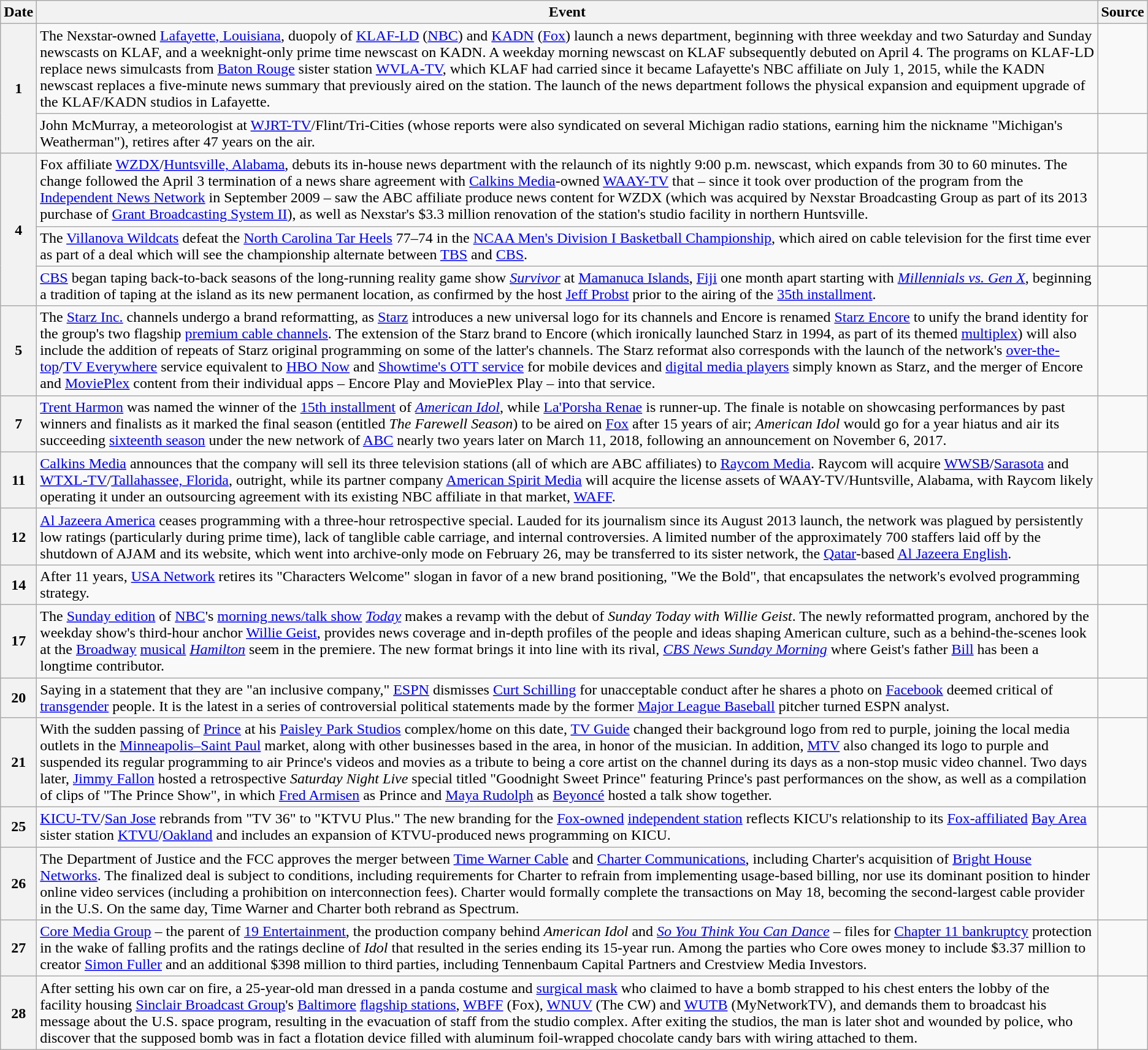<table class="wikitable">
<tr>
<th>Date</th>
<th>Event</th>
<th>Source</th>
</tr>
<tr>
<th rowspan=2>1</th>
<td>The Nexstar-owned <a href='#'>Lafayette, Louisiana</a>, duopoly of <a href='#'>KLAF-LD</a> (<a href='#'>NBC</a>) and <a href='#'>KADN</a> (<a href='#'>Fox</a>) launch a news department, beginning with three weekday and two Saturday and Sunday newscasts on KLAF, and a weeknight-only prime time newscast on KADN. A weekday morning newscast on KLAF subsequently debuted on April 4. The programs on KLAF-LD replace news simulcasts from <a href='#'>Baton Rouge</a> sister station <a href='#'>WVLA-TV</a>, which KLAF had carried since it became Lafayette's NBC affiliate on July 1, 2015, while the KADN newscast replaces a five-minute news summary that previously aired on the station. The launch of the news department follows the physical expansion and equipment upgrade of the KLAF/KADN studios in Lafayette.</td>
<td></td>
</tr>
<tr>
<td>John McMurray, a meteorologist at <a href='#'>WJRT-TV</a>/Flint/Tri-Cities (whose reports were also syndicated on several Michigan radio stations, earning him the nickname "Michigan's Weatherman"), retires after 47 years on the air.</td>
<td></td>
</tr>
<tr>
<th rowspan="3">4</th>
<td>Fox affiliate <a href='#'>WZDX</a>/<a href='#'>Huntsville, Alabama</a>, debuts its in-house news department with the relaunch of its nightly 9:00 p.m. newscast, which expands from 30 to 60 minutes. The change followed the April 3 termination of a news share agreement with <a href='#'>Calkins Media</a>-owned <a href='#'>WAAY-TV</a> that – since it took over production of the program from the <a href='#'>Independent News Network</a> in September 2009 – saw the ABC affiliate produce news content for WZDX (which was acquired by Nexstar Broadcasting Group as part of its 2013 purchase of <a href='#'>Grant Broadcasting System II</a>), as well as Nexstar's $3.3 million renovation of the station's studio facility in northern Huntsville.</td>
<td></td>
</tr>
<tr>
<td>The <a href='#'>Villanova Wildcats</a> defeat the <a href='#'>North Carolina Tar Heels</a> 77–74 in the <a href='#'>NCAA Men's Division I Basketball Championship</a>, which aired on cable television for the first time ever as part of a deal which will see the championship alternate between <a href='#'>TBS</a> and <a href='#'>CBS</a>.</td>
<td></td>
</tr>
<tr>
<td><a href='#'>CBS</a> began taping back-to-back seasons of the long-running reality game show <em> <a href='#'>Survivor</a></em> at <a href='#'>Mamanuca Islands</a>, <a href='#'>Fiji</a> one month apart starting with <em><a href='#'>Millennials vs. Gen X</a></em>, beginning a tradition of taping at the island as its new permanent location, as confirmed by the host <a href='#'>Jeff Probst</a> prior to the airing of the <a href='#'>35th installment</a>.</td>
<td></td>
</tr>
<tr>
<th>5</th>
<td>The <a href='#'>Starz Inc.</a> channels undergo a brand reformatting, as <a href='#'>Starz</a> introduces a new universal logo for its channels and Encore is renamed <a href='#'>Starz Encore</a> to unify the brand identity for the group's two flagship <a href='#'>premium cable channels</a>. The extension of the Starz brand to Encore (which ironically launched Starz in 1994, as part of its themed <a href='#'>multiplex</a>) will also include the addition of repeats of Starz original programming on some of the latter's channels. The Starz reformat also corresponds with the launch of the network's <a href='#'>over-the-top</a>/<a href='#'>TV Everywhere</a> service equivalent to <a href='#'>HBO Now</a> and <a href='#'>Showtime's OTT service</a> for mobile devices and <a href='#'>digital media players</a> simply known as Starz, and the merger of Encore and <a href='#'>MoviePlex</a> content from their individual apps – Encore Play and MoviePlex Play – into that service.</td>
<td></td>
</tr>
<tr>
<th>7</th>
<td><a href='#'>Trent Harmon</a> was named the winner of the <a href='#'>15th installment</a> of <em><a href='#'>American Idol</a></em>, while <a href='#'>La'Porsha Renae</a> is runner-up. The finale is notable on showcasing performances by past winners and finalists as it marked the final season (entitled <em>The Farewell Season</em>) to be aired on <a href='#'>Fox</a> after 15 years of air; <em>American Idol</em> would go for a year hiatus and air its succeeding <a href='#'>sixteenth season</a> under the new network of <a href='#'>ABC</a> nearly two years later on March 11, 2018, following an announcement on November 6, 2017.</td>
<td></td>
</tr>
<tr>
<th>11</th>
<td><a href='#'>Calkins Media</a> announces that the company will sell its three television stations (all of which are ABC affiliates) to <a href='#'>Raycom Media</a>. Raycom will acquire <a href='#'>WWSB</a>/<a href='#'>Sarasota</a> and <a href='#'>WTXL-TV</a>/<a href='#'>Tallahassee, Florida</a>, outright, while its partner company <a href='#'>American Spirit Media</a> will acquire the license assets of WAAY-TV/Huntsville, Alabama, with Raycom likely operating it under an outsourcing agreement with its existing NBC affiliate in that market, <a href='#'>WAFF</a>.</td>
<td></td>
</tr>
<tr>
<th>12</th>
<td><a href='#'>Al Jazeera America</a> ceases programming with a three-hour retrospective special.  Lauded for its journalism since its August 2013 launch, the network was plagued by persistently low ratings (particularly during prime time), lack of tanglible cable carriage, and internal controversies.  A limited number of the approximately 700 staffers laid off by the shutdown of AJAM and its website, which went into archive-only mode on February 26, may be transferred to its sister network, the <a href='#'>Qatar</a>-based <a href='#'>Al Jazeera English</a>.</td>
<td><br></td>
</tr>
<tr>
<th>14</th>
<td>After 11 years, <a href='#'>USA Network</a> retires its "Characters Welcome" slogan in favor of a new brand positioning, "We the Bold", that encapsulates the network's evolved programming strategy.</td>
<td></td>
</tr>
<tr>
<th>17</th>
<td>The <a href='#'>Sunday edition</a> of <a href='#'>NBC</a>'s <a href='#'>morning news/talk show</a> <em><a href='#'>Today</a></em> makes a revamp with the debut of <em>Sunday Today with Willie Geist</em>. The newly reformatted program, anchored by the weekday show's third-hour anchor <a href='#'>Willie Geist</a>, provides news coverage and in-depth profiles of the people and ideas shaping American culture, such as a behind-the-scenes look at the <a href='#'>Broadway</a> <a href='#'>musical</a> <em><a href='#'>Hamilton</a></em> seem in the premiere. The new format brings it into line with its rival, <em><a href='#'>CBS News Sunday Morning</a></em> where Geist's father <a href='#'>Bill</a> has been a longtime contributor.</td>
<td></td>
</tr>
<tr>
<th>20</th>
<td>Saying in a statement that they are "an inclusive company," <a href='#'>ESPN</a> dismisses <a href='#'>Curt Schilling</a> for unacceptable conduct after he shares a photo on <a href='#'>Facebook</a> deemed critical of <a href='#'>transgender</a> people.  It is the latest in a series of controversial political statements made by the former <a href='#'>Major League Baseball</a> pitcher turned ESPN analyst.</td>
<td></td>
</tr>
<tr>
<th>21</th>
<td>With the sudden passing of <a href='#'>Prince</a> at his <a href='#'>Paisley Park Studios</a> complex/home on this date, <a href='#'>TV Guide</a> changed their background logo from red to purple, joining the local media outlets in the <a href='#'>Minneapolis–Saint Paul</a> market, along with other businesses based in the area, in honor of the musician. In addition, <a href='#'>MTV</a> also changed its logo to purple and suspended its regular programming to air Prince's videos and movies as a tribute to being a core artist on the channel during its days as a non-stop music video channel. Two days later, <a href='#'>Jimmy Fallon</a> hosted a retrospective <em>Saturday Night Live</em> special titled "Goodnight Sweet Prince" featuring Prince's past performances on the show, as well as a compilation of clips of "The Prince Show", in which <a href='#'>Fred Armisen</a> as Prince and <a href='#'>Maya Rudolph</a> as <a href='#'>Beyoncé</a> hosted a talk show together.</td>
<td><br></td>
</tr>
<tr>
<th>25</th>
<td><a href='#'>KICU-TV</a>/<a href='#'>San Jose</a> rebrands from "TV 36" to "KTVU Plus."  The new branding for the <a href='#'>Fox-owned</a> <a href='#'>independent station</a> reflects KICU's relationship to its <a href='#'>Fox-affiliated</a> <a href='#'>Bay Area</a> sister station <a href='#'>KTVU</a>/<a href='#'>Oakland</a> and includes an expansion of KTVU-produced news programming on KICU.</td>
<td></td>
</tr>
<tr>
<th>26</th>
<td>The Department of Justice and the FCC approves the merger between <a href='#'>Time Warner Cable</a> and <a href='#'>Charter Communications</a>, including Charter's acquisition of <a href='#'>Bright House Networks</a>. The finalized deal is subject to conditions, including requirements for Charter to refrain from implementing usage-based billing, nor use its dominant position to hinder online video services (including a prohibition on interconnection fees).  Charter would formally complete the transactions on May 18, becoming the second-largest cable provider in the U.S. On the same day, Time Warner and Charter both rebrand as Spectrum.</td>
<td><br></td>
</tr>
<tr>
<th>27</th>
<td><a href='#'>Core Media Group</a> – the parent of <a href='#'>19 Entertainment</a>, the production company behind <em>American Idol</em> and <em><a href='#'>So You Think You Can Dance</a></em> – files for <a href='#'>Chapter 11 bankruptcy</a> protection in the wake of falling profits and the ratings decline of <em>Idol</em> that resulted in the series ending its 15-year run. Among the parties who Core owes money to include $3.37 million to creator <a href='#'>Simon Fuller</a> and an additional $398 million to third parties, including Tennenbaum Capital Partners and Crestview Media Investors.</td>
<td></td>
</tr>
<tr>
<th>28</th>
<td>After setting his own car on fire, a 25-year-old man dressed in a panda costume and <a href='#'>surgical mask</a> who claimed to have a bomb strapped to his chest enters the lobby of the facility housing <a href='#'>Sinclair Broadcast Group</a>'s <a href='#'>Baltimore</a> <a href='#'>flagship stations</a>, <a href='#'>WBFF</a> (Fox), <a href='#'>WNUV</a> (The CW) and <a href='#'>WUTB</a> (MyNetworkTV), and demands them to broadcast his message about the U.S. space program, resulting in the evacuation of staff from the studio complex. After exiting the studios, the man is later shot and wounded by police, who discover that the supposed bomb was in fact a flotation device filled with aluminum foil-wrapped chocolate candy bars with wiring attached to them.</td>
<td></td>
</tr>
</table>
